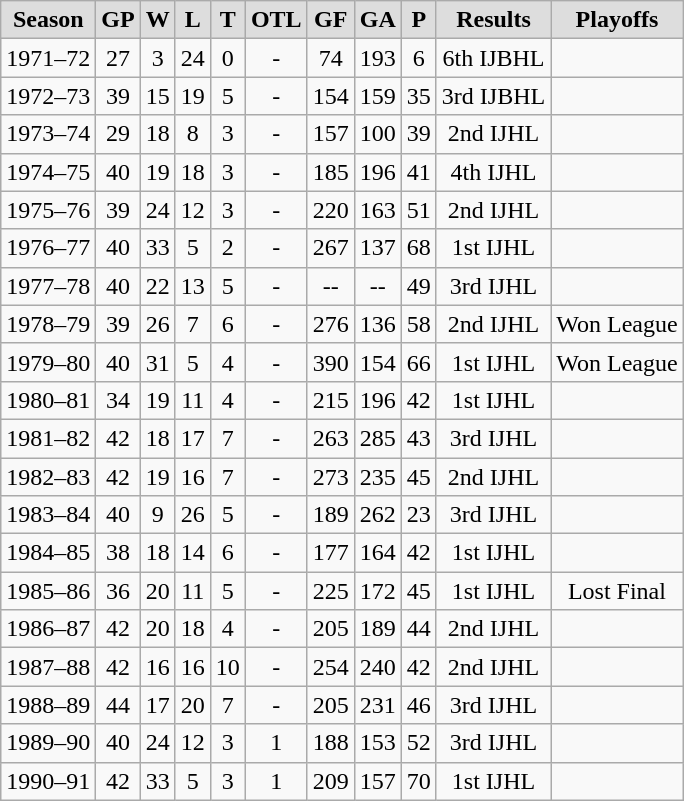<table class="wikitable">
<tr align="center"  bgcolor="#dddddd">
<td><strong>Season</strong></td>
<td><strong>GP</strong></td>
<td><strong>W</strong></td>
<td><strong>L</strong></td>
<td><strong>T</strong></td>
<td><strong>OTL</strong></td>
<td><strong>GF</strong></td>
<td><strong>GA</strong></td>
<td><strong>P</strong></td>
<td><strong>Results</strong></td>
<td><strong>Playoffs</strong></td>
</tr>
<tr align="center">
<td>1971–72</td>
<td>27</td>
<td>3</td>
<td>24</td>
<td>0</td>
<td>-</td>
<td>74</td>
<td>193</td>
<td>6</td>
<td>6th IJBHL</td>
<td></td>
</tr>
<tr align="center">
<td>1972–73</td>
<td>39</td>
<td>15</td>
<td>19</td>
<td>5</td>
<td>-</td>
<td>154</td>
<td>159</td>
<td>35</td>
<td>3rd IJBHL</td>
<td></td>
</tr>
<tr align="center">
<td>1973–74</td>
<td>29</td>
<td>18</td>
<td>8</td>
<td>3</td>
<td>-</td>
<td>157</td>
<td>100</td>
<td>39</td>
<td>2nd IJHL</td>
<td></td>
</tr>
<tr align="center">
<td>1974–75</td>
<td>40</td>
<td>19</td>
<td>18</td>
<td>3</td>
<td>-</td>
<td>185</td>
<td>196</td>
<td>41</td>
<td>4th IJHL</td>
<td></td>
</tr>
<tr align="center">
<td>1975–76</td>
<td>39</td>
<td>24</td>
<td>12</td>
<td>3</td>
<td>-</td>
<td>220</td>
<td>163</td>
<td>51</td>
<td>2nd IJHL</td>
<td></td>
</tr>
<tr align="center">
<td>1976–77</td>
<td>40</td>
<td>33</td>
<td>5</td>
<td>2</td>
<td>-</td>
<td>267</td>
<td>137</td>
<td>68</td>
<td>1st IJHL</td>
<td></td>
</tr>
<tr align="center">
<td>1977–78</td>
<td>40</td>
<td>22</td>
<td>13</td>
<td>5</td>
<td>-</td>
<td>--</td>
<td>--</td>
<td>49</td>
<td>3rd IJHL</td>
<td></td>
</tr>
<tr align="center">
<td>1978–79</td>
<td>39</td>
<td>26</td>
<td>7</td>
<td>6</td>
<td>-</td>
<td>276</td>
<td>136</td>
<td>58</td>
<td>2nd IJHL</td>
<td>Won League</td>
</tr>
<tr align="center">
<td>1979–80</td>
<td>40</td>
<td>31</td>
<td>5</td>
<td>4</td>
<td>-</td>
<td>390</td>
<td>154</td>
<td>66</td>
<td>1st IJHL</td>
<td>Won League</td>
</tr>
<tr align="center">
<td>1980–81</td>
<td>34</td>
<td>19</td>
<td>11</td>
<td>4</td>
<td>-</td>
<td>215</td>
<td>196</td>
<td>42</td>
<td>1st IJHL</td>
<td></td>
</tr>
<tr align="center">
<td>1981–82</td>
<td>42</td>
<td>18</td>
<td>17</td>
<td>7</td>
<td>-</td>
<td>263</td>
<td>285</td>
<td>43</td>
<td>3rd IJHL</td>
<td></td>
</tr>
<tr align="center">
<td>1982–83</td>
<td>42</td>
<td>19</td>
<td>16</td>
<td>7</td>
<td>-</td>
<td>273</td>
<td>235</td>
<td>45</td>
<td>2nd IJHL</td>
<td></td>
</tr>
<tr align="center">
<td>1983–84</td>
<td>40</td>
<td>9</td>
<td>26</td>
<td>5</td>
<td>-</td>
<td>189</td>
<td>262</td>
<td>23</td>
<td>3rd IJHL</td>
<td></td>
</tr>
<tr align="center">
<td>1984–85</td>
<td>38</td>
<td>18</td>
<td>14</td>
<td>6</td>
<td>-</td>
<td>177</td>
<td>164</td>
<td>42</td>
<td>1st IJHL</td>
<td></td>
</tr>
<tr align="center">
<td>1985–86</td>
<td>36</td>
<td>20</td>
<td>11</td>
<td>5</td>
<td>-</td>
<td>225</td>
<td>172</td>
<td>45</td>
<td>1st IJHL</td>
<td>Lost Final</td>
</tr>
<tr align="center">
<td>1986–87</td>
<td>42</td>
<td>20</td>
<td>18</td>
<td>4</td>
<td>-</td>
<td>205</td>
<td>189</td>
<td>44</td>
<td>2nd IJHL</td>
<td></td>
</tr>
<tr align="center">
<td>1987–88</td>
<td>42</td>
<td>16</td>
<td>16</td>
<td>10</td>
<td>-</td>
<td>254</td>
<td>240</td>
<td>42</td>
<td>2nd IJHL</td>
<td></td>
</tr>
<tr align="center">
<td>1988–89</td>
<td>44</td>
<td>17</td>
<td>20</td>
<td>7</td>
<td>-</td>
<td>205</td>
<td>231</td>
<td>46</td>
<td>3rd IJHL</td>
<td></td>
</tr>
<tr align="center">
<td>1989–90</td>
<td>40</td>
<td>24</td>
<td>12</td>
<td>3</td>
<td>1</td>
<td>188</td>
<td>153</td>
<td>52</td>
<td>3rd IJHL</td>
<td></td>
</tr>
<tr align="center">
<td>1990–91</td>
<td>42</td>
<td>33</td>
<td>5</td>
<td>3</td>
<td>1</td>
<td>209</td>
<td>157</td>
<td>70</td>
<td>1st IJHL</td>
<td></td>
</tr>
</table>
